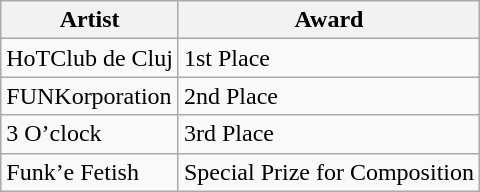<table class="wikitable">
<tr>
<th>Artist</th>
<th>Award</th>
</tr>
<tr>
<td>HoTClub de Cluj</td>
<td>1st Place</td>
</tr>
<tr>
<td>FUNKorporation</td>
<td>2nd Place</td>
</tr>
<tr>
<td>3 O’clock</td>
<td>3rd Place</td>
</tr>
<tr>
<td>Funk’e Fetish</td>
<td>Special Prize for Composition</td>
</tr>
</table>
